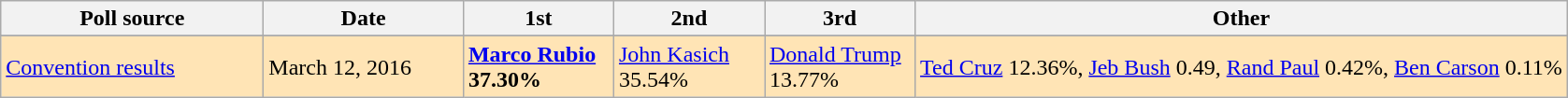<table class="wikitable">
<tr>
<th style="width:180px;">Poll source</th>
<th style="width:135px;">Date</th>
<th style="width:100px;">1st</th>
<th style="width:100px;">2nd</th>
<th style="width:100px;">3rd</th>
<th>Other</th>
</tr>
<tr>
</tr>
<tr style="background:Moccasin;">
<td><a href='#'>Convention results</a></td>
<td>March 12, 2016</td>
<td><strong><a href='#'>Marco Rubio</a><br>37.30%</strong></td>
<td><a href='#'>John Kasich</a><br>35.54%</td>
<td><a href='#'>Donald Trump</a><br>13.77%</td>
<td><a href='#'>Ted Cruz</a> 12.36%, <a href='#'>Jeb Bush</a> 0.49, <a href='#'>Rand Paul</a> 0.42%, <a href='#'>Ben Carson</a> 0.11%</td>
</tr>
</table>
